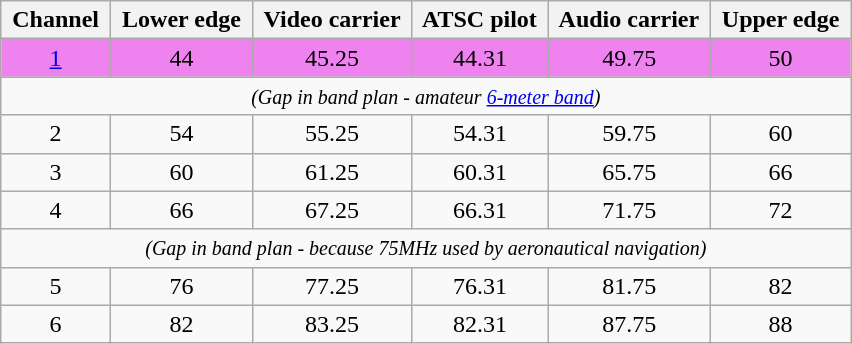<table class="wikitable" style="text-align: center">
<tr>
<th> Channel </th>
<th> Lower edge </th>
<th> Video carrier </th>
<th> ATSC pilot </th>
<th> Audio carrier </th>
<th> Upper edge </th>
</tr>
<tr bgcolor=violet>
<td><a href='#'>1</a></td>
<td>44</td>
<td>45.25</td>
<td>44.31</td>
<td>49.75</td>
<td>50</td>
</tr>
<tr>
<td colspan="6"><small><em>(Gap in band plan - amateur <a href='#'>6-meter band</a>)</em></small></td>
</tr>
<tr>
<td>2</td>
<td>54</td>
<td>55.25</td>
<td>54.31</td>
<td>59.75</td>
<td>60</td>
</tr>
<tr>
<td>3</td>
<td>60</td>
<td>61.25</td>
<td>60.31</td>
<td>65.75</td>
<td>66</td>
</tr>
<tr>
<td>4</td>
<td>66</td>
<td>67.25</td>
<td>66.31</td>
<td>71.75</td>
<td>72</td>
</tr>
<tr>
<td colspan="6"><small><em>(Gap in band plan - because 75MHz used by aeronautical navigation)</em></small></td>
</tr>
<tr>
<td>5</td>
<td>76</td>
<td>77.25</td>
<td>76.31</td>
<td>81.75</td>
<td>82</td>
</tr>
<tr>
<td>6</td>
<td>82</td>
<td>83.25</td>
<td>82.31</td>
<td>87.75</td>
<td>88</td>
</tr>
</table>
